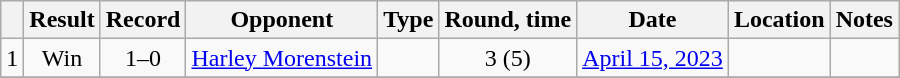<table class="wikitable" style="text-align:center">
<tr>
<th></th>
<th>Result</th>
<th>Record</th>
<th>Opponent</th>
<th>Type</th>
<th>Round, time</th>
<th>Date</th>
<th>Location</th>
<th>Notes</th>
</tr>
<tr>
<td>1</td>
<td>Win</td>
<td>1–0</td>
<td style="text-align:left;"><a href='#'>Harley Morenstein</a></td>
<td></td>
<td>3 (5)</td>
<td><a href='#'>April 15, 2023</a></td>
<td style="text-align:left;"></td>
<td style="text-align:left;"></td>
</tr>
<tr>
</tr>
</table>
